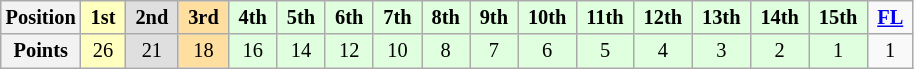<table class="wikitable" style="font-size:85%; text-align:center">
<tr>
<th>Position</th>
<td style="background:#ffffbf;"> <strong>1st</strong> </td>
<td style="background:#dfdfdf;"> <strong>2nd</strong> </td>
<td style="background:#ffdf9f;"> <strong>3rd</strong> </td>
<td style="background:#dfffdf;"> <strong>4th</strong> </td>
<td style="background:#dfffdf;"> <strong>5th</strong> </td>
<td style="background:#dfffdf;"> <strong>6th</strong> </td>
<td style="background:#dfffdf;"> <strong>7th</strong> </td>
<td style="background:#dfffdf;"> <strong>8th</strong> </td>
<td style="background:#dfffdf;"> <strong>9th</strong> </td>
<td style="background:#dfffdf;"> <strong>10th</strong> </td>
<td style="background:#dfffdf;"> <strong>11th</strong> </td>
<td style="background:#dfffdf;"> <strong>12th</strong> </td>
<td style="background:#dfffdf;"> <strong>13th</strong> </td>
<td style="background:#dfffdf;"> <strong>14th</strong> </td>
<td style="background:#dfffdf;"> <strong>15th</strong> </td>
<td> <strong><a href='#'>FL</a></strong> </td>
</tr>
<tr>
<th>Points</th>
<td style="background:#ffffbf;">26</td>
<td style="background:#dfdfdf;">21</td>
<td style="background:#ffdf9f;">18</td>
<td style="background:#dfffdf;">16</td>
<td style="background:#dfffdf;">14</td>
<td style="background:#dfffdf;">12</td>
<td style="background:#dfffdf;">10</td>
<td style="background:#dfffdf;">8</td>
<td style="background:#dfffdf;">7</td>
<td style="background:#dfffdf;">6</td>
<td style="background:#dfffdf;">5</td>
<td style="background:#dfffdf;">4</td>
<td style="background:#dfffdf;">3</td>
<td style="background:#dfffdf;">2</td>
<td style="background:#dfffdf;">1</td>
<td>1</td>
</tr>
</table>
